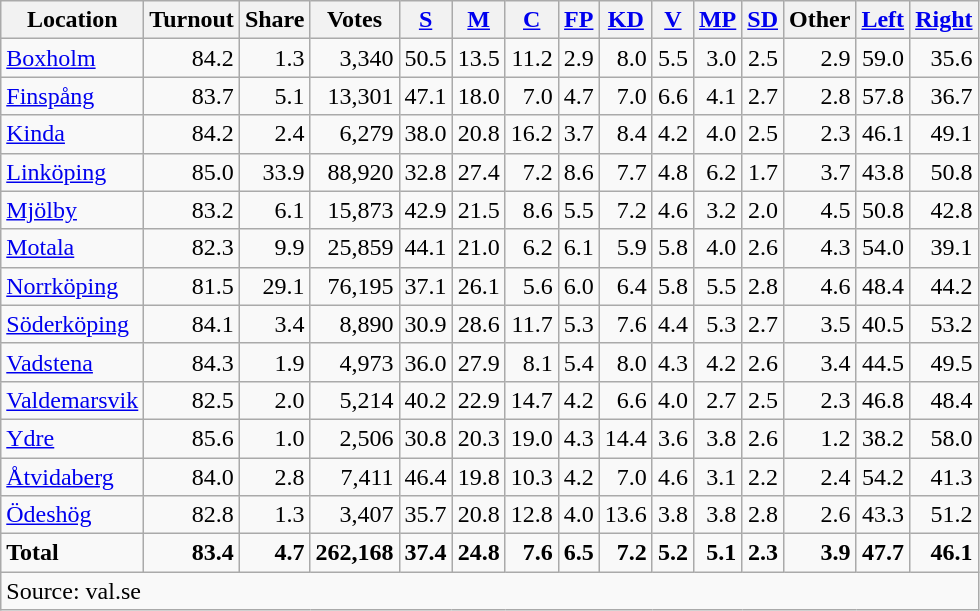<table class="wikitable sortable" style=text-align:right>
<tr>
<th>Location</th>
<th>Turnout</th>
<th>Share</th>
<th>Votes</th>
<th><a href='#'>S</a></th>
<th><a href='#'>M</a></th>
<th><a href='#'>C</a></th>
<th><a href='#'>FP</a></th>
<th><a href='#'>KD</a></th>
<th><a href='#'>V</a></th>
<th><a href='#'>MP</a></th>
<th><a href='#'>SD</a></th>
<th>Other</th>
<th><a href='#'>Left</a></th>
<th><a href='#'>Right</a></th>
</tr>
<tr>
<td align=left><a href='#'>Boxholm</a></td>
<td>84.2</td>
<td>1.3</td>
<td>3,340</td>
<td>50.5</td>
<td>13.5</td>
<td>11.2</td>
<td>2.9</td>
<td>8.0</td>
<td>5.5</td>
<td>3.0</td>
<td>2.5</td>
<td>2.9</td>
<td>59.0</td>
<td>35.6</td>
</tr>
<tr>
<td align=left><a href='#'>Finspång</a></td>
<td>83.7</td>
<td>5.1</td>
<td>13,301</td>
<td>47.1</td>
<td>18.0</td>
<td>7.0</td>
<td>4.7</td>
<td>7.0</td>
<td>6.6</td>
<td>4.1</td>
<td>2.7</td>
<td>2.8</td>
<td>57.8</td>
<td>36.7</td>
</tr>
<tr>
<td align=left><a href='#'>Kinda</a></td>
<td>84.2</td>
<td>2.4</td>
<td>6,279</td>
<td>38.0</td>
<td>20.8</td>
<td>16.2</td>
<td>3.7</td>
<td>8.4</td>
<td>4.2</td>
<td>4.0</td>
<td>2.5</td>
<td>2.3</td>
<td>46.1</td>
<td>49.1</td>
</tr>
<tr>
<td align=left><a href='#'>Linköping</a></td>
<td>85.0</td>
<td>33.9</td>
<td>88,920</td>
<td>32.8</td>
<td>27.4</td>
<td>7.2</td>
<td>8.6</td>
<td>7.7</td>
<td>4.8</td>
<td>6.2</td>
<td>1.7</td>
<td>3.7</td>
<td>43.8</td>
<td>50.8</td>
</tr>
<tr>
<td align=left><a href='#'>Mjölby</a></td>
<td>83.2</td>
<td>6.1</td>
<td>15,873</td>
<td>42.9</td>
<td>21.5</td>
<td>8.6</td>
<td>5.5</td>
<td>7.2</td>
<td>4.6</td>
<td>3.2</td>
<td>2.0</td>
<td>4.5</td>
<td>50.8</td>
<td>42.8</td>
</tr>
<tr>
<td align=left><a href='#'>Motala</a></td>
<td>82.3</td>
<td>9.9</td>
<td>25,859</td>
<td>44.1</td>
<td>21.0</td>
<td>6.2</td>
<td>6.1</td>
<td>5.9</td>
<td>5.8</td>
<td>4.0</td>
<td>2.6</td>
<td>4.3</td>
<td>54.0</td>
<td>39.1</td>
</tr>
<tr>
<td align=left><a href='#'>Norrköping</a></td>
<td>81.5</td>
<td>29.1</td>
<td>76,195</td>
<td>37.1</td>
<td>26.1</td>
<td>5.6</td>
<td>6.0</td>
<td>6.4</td>
<td>5.8</td>
<td>5.5</td>
<td>2.8</td>
<td>4.6</td>
<td>48.4</td>
<td>44.2</td>
</tr>
<tr>
<td align=left><a href='#'>Söderköping</a></td>
<td>84.1</td>
<td>3.4</td>
<td>8,890</td>
<td>30.9</td>
<td>28.6</td>
<td>11.7</td>
<td>5.3</td>
<td>7.6</td>
<td>4.4</td>
<td>5.3</td>
<td>2.7</td>
<td>3.5</td>
<td>40.5</td>
<td>53.2</td>
</tr>
<tr>
<td align=left><a href='#'>Vadstena</a></td>
<td>84.3</td>
<td>1.9</td>
<td>4,973</td>
<td>36.0</td>
<td>27.9</td>
<td>8.1</td>
<td>5.4</td>
<td>8.0</td>
<td>4.3</td>
<td>4.2</td>
<td>2.6</td>
<td>3.4</td>
<td>44.5</td>
<td>49.5</td>
</tr>
<tr>
<td align=left><a href='#'>Valdemarsvik</a></td>
<td>82.5</td>
<td>2.0</td>
<td>5,214</td>
<td>40.2</td>
<td>22.9</td>
<td>14.7</td>
<td>4.2</td>
<td>6.6</td>
<td>4.0</td>
<td>2.7</td>
<td>2.5</td>
<td>2.3</td>
<td>46.8</td>
<td>48.4</td>
</tr>
<tr>
<td align=left><a href='#'>Ydre</a></td>
<td>85.6</td>
<td>1.0</td>
<td>2,506</td>
<td>30.8</td>
<td>20.3</td>
<td>19.0</td>
<td>4.3</td>
<td>14.4</td>
<td>3.6</td>
<td>3.8</td>
<td>2.6</td>
<td>1.2</td>
<td>38.2</td>
<td>58.0</td>
</tr>
<tr>
<td align=left><a href='#'>Åtvidaberg</a></td>
<td>84.0</td>
<td>2.8</td>
<td>7,411</td>
<td>46.4</td>
<td>19.8</td>
<td>10.3</td>
<td>4.2</td>
<td>7.0</td>
<td>4.6</td>
<td>3.1</td>
<td>2.2</td>
<td>2.4</td>
<td>54.2</td>
<td>41.3</td>
</tr>
<tr>
<td align=left><a href='#'>Ödeshög</a></td>
<td>82.8</td>
<td>1.3</td>
<td>3,407</td>
<td>35.7</td>
<td>20.8</td>
<td>12.8</td>
<td>4.0</td>
<td>13.6</td>
<td>3.8</td>
<td>3.8</td>
<td>2.8</td>
<td>2.6</td>
<td>43.3</td>
<td>51.2</td>
</tr>
<tr>
<td align=left><strong>Total</strong></td>
<td><strong>83.4</strong></td>
<td><strong>4.7</strong></td>
<td><strong>262,168</strong></td>
<td><strong>37.4</strong></td>
<td><strong>24.8</strong></td>
<td><strong>7.6</strong></td>
<td><strong>6.5</strong></td>
<td><strong>7.2</strong></td>
<td><strong>5.2</strong></td>
<td><strong>5.1</strong></td>
<td><strong>2.3</strong></td>
<td><strong>3.9</strong></td>
<td><strong>47.7</strong></td>
<td><strong>46.1</strong></td>
</tr>
<tr>
<td align=left colspan=15>Source: val.se </td>
</tr>
</table>
